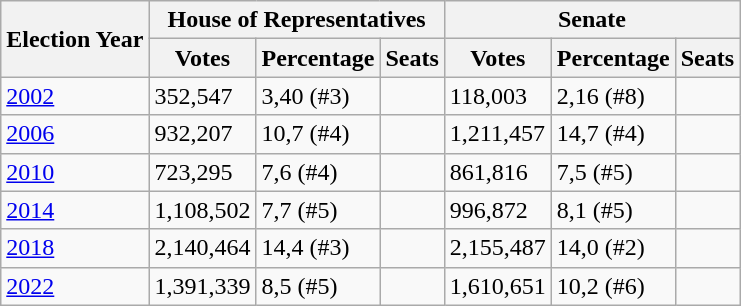<table class="wikitable">
<tr>
<th rowspan="2">Election Year</th>
<th colspan="3">House of Representatives</th>
<th colspan="3">Senate</th>
</tr>
<tr>
<th>Votes</th>
<th>Percentage</th>
<th>Seats</th>
<th>Votes</th>
<th>Percentage</th>
<th>Seats</th>
</tr>
<tr>
<td><a href='#'>2002</a></td>
<td>352,547</td>
<td>3,40 (#3)</td>
<td></td>
<td>118,003</td>
<td>2,16 (#8)</td>
<td></td>
</tr>
<tr>
<td><a href='#'>2006</a></td>
<td>932,207</td>
<td>10,7 (#4)</td>
<td></td>
<td>1,211,457</td>
<td>14,7 (#4)</td>
<td></td>
</tr>
<tr>
<td><a href='#'>2010</a></td>
<td>723,295</td>
<td>7,6 (#4)</td>
<td></td>
<td>861,816</td>
<td>7,5 (#5)</td>
<td></td>
</tr>
<tr>
<td><a href='#'>2014</a></td>
<td>1,108,502</td>
<td>7,7 (#5)</td>
<td></td>
<td>996,872</td>
<td>8,1 (#5)</td>
<td></td>
</tr>
<tr>
<td><a href='#'>2018</a></td>
<td>2,140,464</td>
<td>14,4 (#3)</td>
<td></td>
<td>2,155,487</td>
<td>14,0 (#2)</td>
<td></td>
</tr>
<tr>
<td><a href='#'>2022</a></td>
<td>1,391,339</td>
<td>8,5 (#5)</td>
<td></td>
<td>1,610,651</td>
<td>10,2 (#6)</td>
<td></td>
</tr>
</table>
